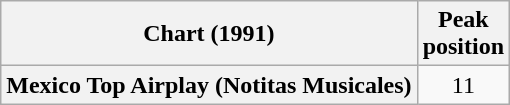<table class="wikitable plainrowheaders" style="text-align:center">
<tr>
<th scope="col">Chart (1991)</th>
<th scope="col">Peak<br>position</th>
</tr>
<tr>
<th scope="row">Mexico Top Airplay (Notitas Musicales)</th>
<td>11</td>
</tr>
</table>
